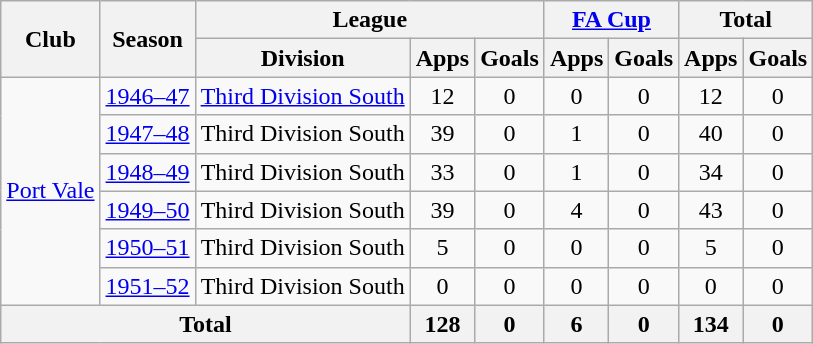<table class="wikitable" style="text-align:center">
<tr>
<th rowspan="2">Club</th>
<th rowspan="2">Season</th>
<th colspan="3">League</th>
<th colspan="2"><a href='#'>FA Cup</a></th>
<th colspan="2">Total</th>
</tr>
<tr>
<th>Division</th>
<th>Apps</th>
<th>Goals</th>
<th>Apps</th>
<th>Goals</th>
<th>Apps</th>
<th>Goals</th>
</tr>
<tr>
<td rowspan="6"><a href='#'>Port Vale</a></td>
<td><a href='#'>1946–47</a></td>
<td><a href='#'>Third Division South</a></td>
<td>12</td>
<td>0</td>
<td>0</td>
<td>0</td>
<td>12</td>
<td>0</td>
</tr>
<tr>
<td><a href='#'>1947–48</a></td>
<td>Third Division South</td>
<td>39</td>
<td>0</td>
<td>1</td>
<td>0</td>
<td>40</td>
<td>0</td>
</tr>
<tr>
<td><a href='#'>1948–49</a></td>
<td>Third Division South</td>
<td>33</td>
<td>0</td>
<td>1</td>
<td>0</td>
<td>34</td>
<td>0</td>
</tr>
<tr>
<td><a href='#'>1949–50</a></td>
<td>Third Division South</td>
<td>39</td>
<td>0</td>
<td>4</td>
<td>0</td>
<td>43</td>
<td>0</td>
</tr>
<tr>
<td><a href='#'>1950–51</a></td>
<td>Third Division South</td>
<td>5</td>
<td>0</td>
<td>0</td>
<td>0</td>
<td>5</td>
<td>0</td>
</tr>
<tr>
<td><a href='#'>1951–52</a></td>
<td>Third Division South</td>
<td>0</td>
<td>0</td>
<td>0</td>
<td>0</td>
<td>0</td>
<td>0</td>
</tr>
<tr>
<th colspan="3">Total</th>
<th>128</th>
<th>0</th>
<th>6</th>
<th>0</th>
<th>134</th>
<th>0</th>
</tr>
</table>
